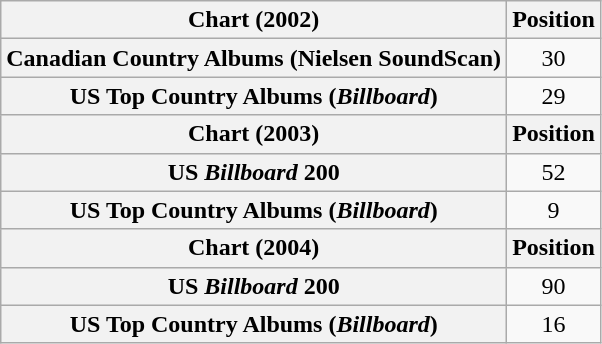<table class="wikitable plainrowheaders" style="text-align:center">
<tr>
<th scope="col">Chart (2002)</th>
<th scope="col">Position</th>
</tr>
<tr>
<th scope="row">Canadian Country Albums (Nielsen SoundScan)</th>
<td>30</td>
</tr>
<tr>
<th scope="row">US Top Country Albums (<em>Billboard</em>)</th>
<td>29</td>
</tr>
<tr>
<th scope="col">Chart (2003)</th>
<th scope="col">Position</th>
</tr>
<tr>
<th scope="row">US <em>Billboard</em> 200</th>
<td>52</td>
</tr>
<tr>
<th scope="row">US Top Country Albums (<em>Billboard</em>)</th>
<td>9</td>
</tr>
<tr>
<th scope="col">Chart (2004)</th>
<th scope="col">Position</th>
</tr>
<tr>
<th scope="row">US <em>Billboard</em> 200</th>
<td>90</td>
</tr>
<tr>
<th scope="row">US Top Country Albums (<em>Billboard</em>)</th>
<td>16</td>
</tr>
</table>
